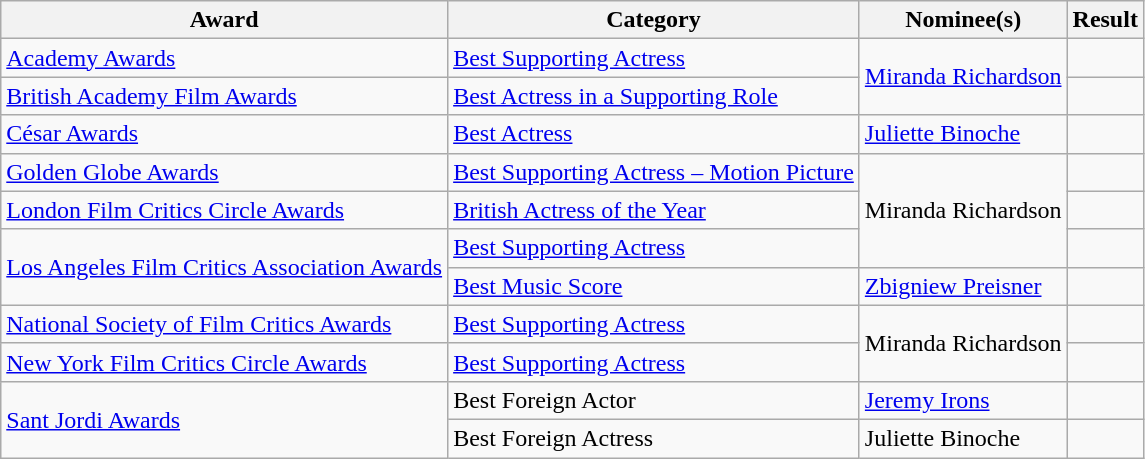<table class="wikitable plainrowheaders">
<tr>
<th>Award</th>
<th>Category</th>
<th>Nominee(s)</th>
<th>Result</th>
</tr>
<tr>
<td><a href='#'>Academy Awards</a></td>
<td><a href='#'>Best Supporting Actress</a></td>
<td rowspan="2"><a href='#'>Miranda Richardson</a></td>
<td></td>
</tr>
<tr>
<td><a href='#'>British Academy Film Awards</a></td>
<td><a href='#'>Best Actress in a Supporting Role</a></td>
<td></td>
</tr>
<tr>
<td><a href='#'>César Awards</a></td>
<td><a href='#'>Best Actress</a></td>
<td><a href='#'>Juliette Binoche</a></td>
<td></td>
</tr>
<tr>
<td><a href='#'>Golden Globe Awards</a></td>
<td><a href='#'>Best Supporting Actress – Motion Picture</a></td>
<td rowspan="3">Miranda Richardson</td>
<td></td>
</tr>
<tr>
<td><a href='#'>London Film Critics Circle Awards</a></td>
<td><a href='#'>British Actress of the Year</a></td>
<td></td>
</tr>
<tr>
<td rowspan="2"><a href='#'>Los Angeles Film Critics Association Awards</a></td>
<td><a href='#'>Best Supporting Actress</a></td>
<td></td>
</tr>
<tr>
<td><a href='#'>Best Music Score</a></td>
<td><a href='#'>Zbigniew Preisner</a></td>
<td></td>
</tr>
<tr>
<td><a href='#'>National Society of Film Critics Awards</a></td>
<td><a href='#'>Best Supporting Actress</a></td>
<td rowspan="2">Miranda Richardson</td>
<td></td>
</tr>
<tr>
<td><a href='#'>New York Film Critics Circle Awards</a></td>
<td><a href='#'>Best Supporting Actress</a></td>
<td></td>
</tr>
<tr>
<td rowspan="2"><a href='#'>Sant Jordi Awards</a></td>
<td>Best Foreign Actor</td>
<td><a href='#'>Jeremy Irons</a></td>
<td></td>
</tr>
<tr>
<td>Best Foreign Actress</td>
<td>Juliette Binoche</td>
<td></td>
</tr>
</table>
